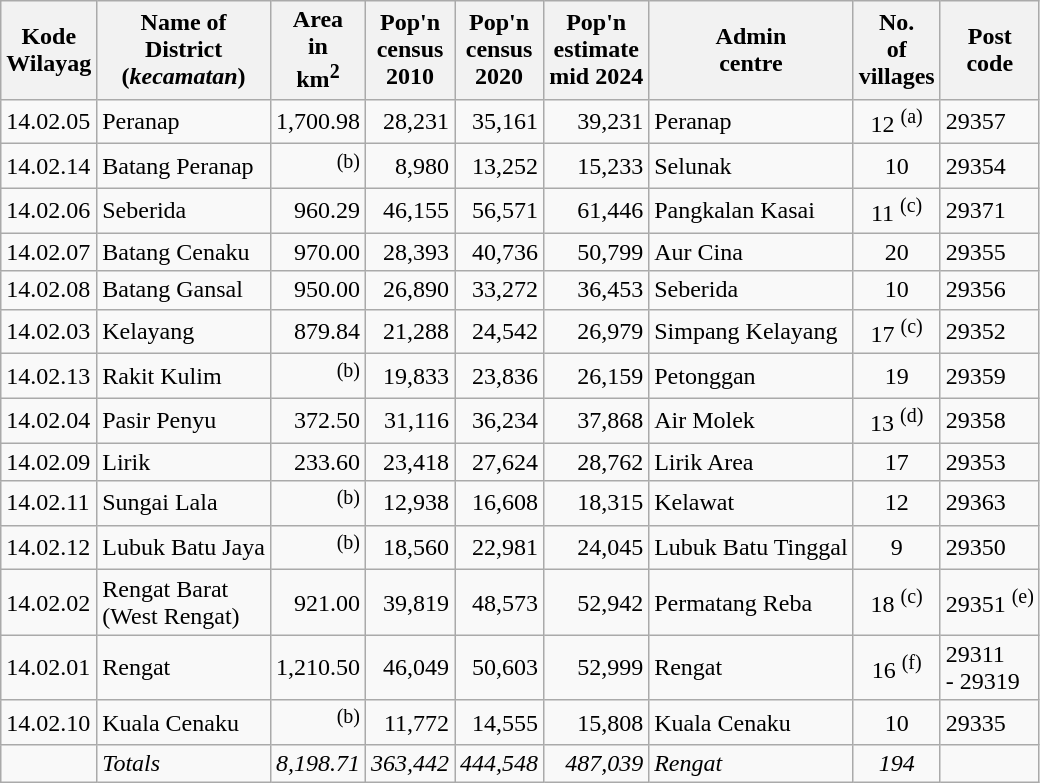<table class="sortable wikitable">
<tr>
<th>Kode <br>Wilayag</th>
<th>Name of<br>District<br>(<em>kecamatan</em>)</th>
<th>Area <br>in<br>km<sup>2</sup></th>
<th>Pop'n<br>census<br>2010</th>
<th>Pop'n<br>census<br>2020</th>
<th>Pop'n<br>estimate<br>mid 2024</th>
<th>Admin <br> centre</th>
<th>No.<br>of <br>villages</th>
<th>Post<br>code</th>
</tr>
<tr>
<td>14.02.05</td>
<td>Peranap</td>
<td align="right">1,700.98</td>
<td align="right">28,231</td>
<td align="right">35,161</td>
<td align="right">39,231</td>
<td>Peranap</td>
<td align="center">12 <sup>(a)</sup></td>
<td>29357</td>
</tr>
<tr>
<td>14.02.14</td>
<td>Batang Peranap</td>
<td align="right"><sup>(b)</sup></td>
<td align="right">8,980</td>
<td align="right">13,252</td>
<td align="right">15,233</td>
<td>Selunak</td>
<td align="center">10</td>
<td>29354</td>
</tr>
<tr>
<td>14.02.06</td>
<td>Seberida</td>
<td align="right">960.29</td>
<td align="right">46,155</td>
<td align="right">56,571</td>
<td align="right">61,446</td>
<td>Pangkalan Kasai</td>
<td align="center">11 <sup>(c)</sup></td>
<td>29371</td>
</tr>
<tr>
<td>14.02.07</td>
<td>Batang Cenaku</td>
<td align="right">970.00</td>
<td align="right">28,393</td>
<td align="right">40,736</td>
<td align="right">50,799</td>
<td>Aur Cina</td>
<td align="center">20</td>
<td>29355</td>
</tr>
<tr>
<td>14.02.08</td>
<td>Batang Gansal</td>
<td align="right">950.00</td>
<td align="right">26,890</td>
<td align="right">33,272</td>
<td align="right">36,453</td>
<td>Seberida</td>
<td align="center">10</td>
<td>29356</td>
</tr>
<tr>
<td>14.02.03</td>
<td>Kelayang</td>
<td align="right">879.84</td>
<td align="right">21,288</td>
<td align="right">24,542</td>
<td align="right">26,979</td>
<td>Simpang Kelayang</td>
<td align="center">17 <sup>(c)</sup></td>
<td>29352</td>
</tr>
<tr>
<td>14.02.13</td>
<td>Rakit Kulim</td>
<td align="right"><sup>(b)</sup></td>
<td align="right">19,833</td>
<td align="right">23,836</td>
<td align="right">26,159</td>
<td>Petonggan</td>
<td align="center">19</td>
<td>29359</td>
</tr>
<tr>
<td>14.02.04</td>
<td>Pasir Penyu</td>
<td align="right">372.50</td>
<td align="right">31,116</td>
<td align="right">36,234</td>
<td align="right">37,868</td>
<td>Air Molek</td>
<td align="center">13 <sup>(d)</sup></td>
<td>29358</td>
</tr>
<tr>
<td>14.02.09</td>
<td>Lirik</td>
<td align="right">233.60</td>
<td align="right">23,418</td>
<td align="right">27,624</td>
<td align="right">28,762</td>
<td>Lirik Area</td>
<td align="center">17</td>
<td>29353</td>
</tr>
<tr>
<td>14.02.11</td>
<td>Sungai Lala</td>
<td align="right"><sup>(b)</sup></td>
<td align="right">12,938</td>
<td align="right">16,608</td>
<td align="right">18,315</td>
<td>Kelawat</td>
<td align="center">12</td>
<td>29363</td>
</tr>
<tr>
<td>14.02.12</td>
<td>Lubuk Batu Jaya</td>
<td align="right"><sup>(b)</sup></td>
<td align="right">18,560</td>
<td align="right">22,981</td>
<td align="right">24,045</td>
<td>Lubuk Batu Tinggal</td>
<td align="center">9</td>
<td>29350</td>
</tr>
<tr>
<td>14.02.02</td>
<td>Rengat Barat <br>(West Rengat)</td>
<td align="right">921.00</td>
<td align="right">39,819</td>
<td align="right">48,573</td>
<td align="right">52,942</td>
<td>Permatang Reba</td>
<td align="center">18 <sup>(c)</sup></td>
<td>29351 <sup>(e)</sup></td>
</tr>
<tr>
<td>14.02.01</td>
<td>Rengat</td>
<td align="right">1,210.50</td>
<td align="right">46,049</td>
<td align="right">50,603</td>
<td align="right">52,999</td>
<td>Rengat</td>
<td align="center">16 <sup>(f)</sup></td>
<td>29311<br>- 29319</td>
</tr>
<tr>
<td>14.02.10</td>
<td>Kuala Cenaku</td>
<td align="right"><sup>(b)</sup></td>
<td align="right">11,772</td>
<td align="right">14,555</td>
<td align="right">15,808</td>
<td>Kuala Cenaku</td>
<td align="center">10</td>
<td>29335</td>
</tr>
<tr>
<td></td>
<td><em>Totals</em></td>
<td align="right"><em>8,198.71</em></td>
<td align="right"><em>363,442</em></td>
<td align="right"><em>444,548</em></td>
<td align="right"><em>487,039</em></td>
<td><em>Rengat</em></td>
<td align="center"><em>194</em></td>
<td></td>
</tr>
</table>
